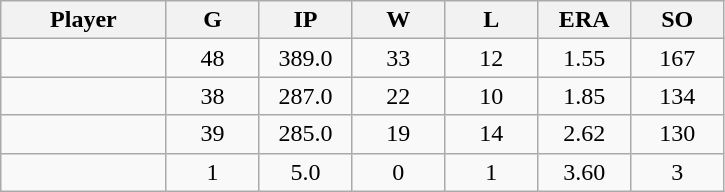<table class="wikitable sortable">
<tr>
<th bgcolor="#DDDDFF" width="16%">Player</th>
<th bgcolor="#DDDDFF" width="9%">G</th>
<th bgcolor="#DDDDFF" width="9%">IP</th>
<th bgcolor="#DDDDFF" width="9%">W</th>
<th bgcolor="#DDDDFF" width="9%">L</th>
<th bgcolor="#DDDDFF" width="9%">ERA</th>
<th bgcolor="#DDDDFF" width="9%">SO</th>
</tr>
<tr align="center">
<td></td>
<td>48</td>
<td>389.0</td>
<td>33</td>
<td>12</td>
<td>1.55</td>
<td>167</td>
</tr>
<tr align="center">
<td></td>
<td>38</td>
<td>287.0</td>
<td>22</td>
<td>10</td>
<td>1.85</td>
<td>134</td>
</tr>
<tr align="center">
<td></td>
<td>39</td>
<td>285.0</td>
<td>19</td>
<td>14</td>
<td>2.62</td>
<td>130</td>
</tr>
<tr align="center">
<td></td>
<td>1</td>
<td>5.0</td>
<td>0</td>
<td>1</td>
<td>3.60</td>
<td>3</td>
</tr>
</table>
